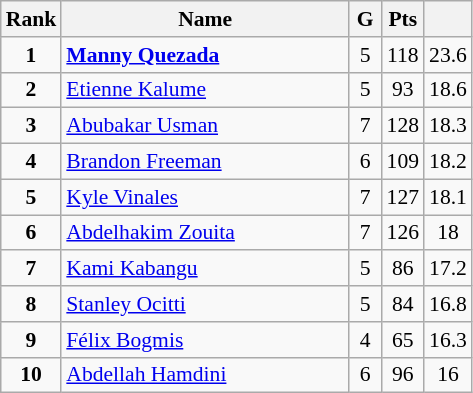<table class="wikitable" style="text-align:center; font-size:90%;">
<tr>
<th width=10px>Rank</th>
<th width=185px>Name</th>
<th width=15px>G</th>
<th width=10px>Pts</th>
<th width=10px></th>
</tr>
<tr>
<td><strong>1</strong></td>
<td align=left> <strong><a href='#'>Manny Quezada</a></strong></td>
<td>5</td>
<td>118</td>
<td>23.6</td>
</tr>
<tr>
<td><strong>2</strong></td>
<td align=left> <a href='#'>Etienne Kalume</a></td>
<td>5</td>
<td>93</td>
<td>18.6</td>
</tr>
<tr>
<td><strong>3</strong></td>
<td align=left> <a href='#'>Abubakar Usman</a></td>
<td>7</td>
<td>128</td>
<td>18.3</td>
</tr>
<tr>
<td><strong>4</strong></td>
<td align=left> <a href='#'>Brandon Freeman</a></td>
<td>6</td>
<td>109</td>
<td>18.2</td>
</tr>
<tr>
<td><strong>5</strong></td>
<td align=left> <a href='#'>Kyle Vinales</a></td>
<td>7</td>
<td>127</td>
<td>18.1</td>
</tr>
<tr>
<td><strong>6</strong></td>
<td align=left> <a href='#'>Abdelhakim Zouita</a></td>
<td>7</td>
<td>126</td>
<td>18</td>
</tr>
<tr>
<td><strong>7</strong></td>
<td align=left> <a href='#'>Kami Kabangu</a></td>
<td>5</td>
<td>86</td>
<td>17.2</td>
</tr>
<tr>
<td><strong>8</strong></td>
<td align=left> <a href='#'>Stanley Ocitti</a></td>
<td>5</td>
<td>84</td>
<td>16.8</td>
</tr>
<tr>
<td><strong>9</strong></td>
<td align=left> <a href='#'>Félix Bogmis</a></td>
<td>4</td>
<td>65</td>
<td>16.3</td>
</tr>
<tr>
<td><strong>10</strong></td>
<td align=left> <a href='#'>Abdellah Hamdini</a></td>
<td>6</td>
<td>96</td>
<td>16</td>
</tr>
</table>
